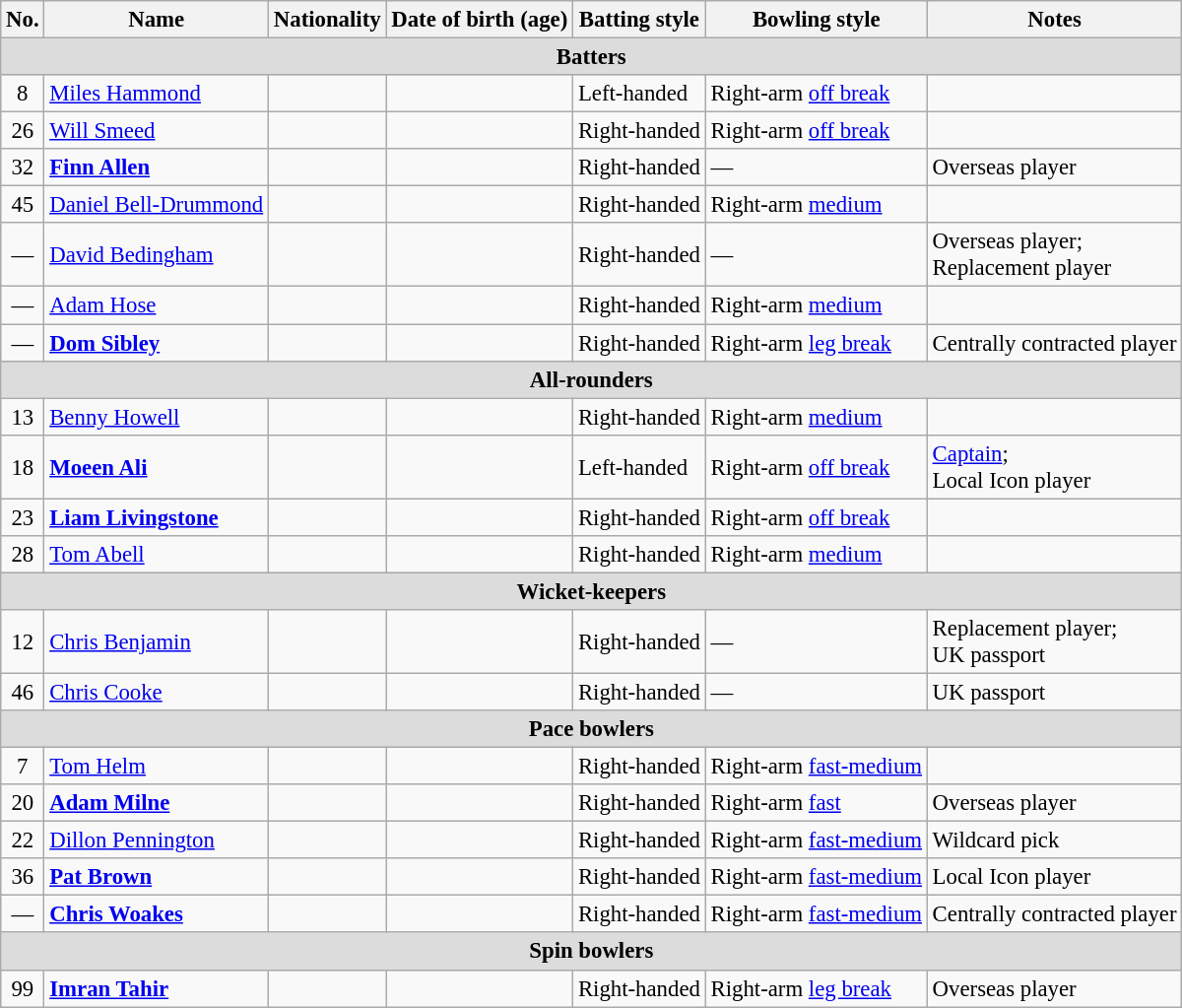<table class="wikitable" style="font-size:95%;">
<tr>
<th>No.</th>
<th>Name</th>
<th>Nationality</th>
<th>Date of birth (age)</th>
<th>Batting style</th>
<th>Bowling style</th>
<th>Notes</th>
</tr>
<tr>
<th colspan="7" style="background: #DCDCDC" align=right>Batters</th>
</tr>
<tr>
<td style="text-align:center">8</td>
<td><a href='#'>Miles Hammond</a></td>
<td></td>
<td></td>
<td>Left-handed</td>
<td>Right-arm <a href='#'>off break</a></td>
<td></td>
</tr>
<tr>
<td style="text-align:center">26</td>
<td><a href='#'>Will Smeed</a></td>
<td></td>
<td></td>
<td>Right-handed</td>
<td>Right-arm <a href='#'>off break</a></td>
<td></td>
</tr>
<tr>
<td style="text-align:center">32</td>
<td><strong><a href='#'>Finn Allen</a></strong></td>
<td></td>
<td></td>
<td>Right-handed</td>
<td>—</td>
<td>Overseas player</td>
</tr>
<tr>
<td style="text-align:center">45</td>
<td><a href='#'>Daniel Bell-Drummond</a></td>
<td></td>
<td></td>
<td>Right-handed</td>
<td>Right-arm <a href='#'>medium</a></td>
<td></td>
</tr>
<tr>
<td style="text-align:center">—</td>
<td><a href='#'>David Bedingham</a></td>
<td></td>
<td></td>
<td>Right-handed</td>
<td>—</td>
<td>Overseas player; <br> Replacement player</td>
</tr>
<tr>
<td style="text-align:center">—</td>
<td><a href='#'>Adam Hose</a></td>
<td></td>
<td></td>
<td>Right-handed</td>
<td>Right-arm <a href='#'>medium</a></td>
<td></td>
</tr>
<tr>
<td style="text-align:center">—</td>
<td><strong><a href='#'>Dom Sibley</a></strong></td>
<td></td>
<td></td>
<td>Right-handed</td>
<td>Right-arm <a href='#'>leg break</a></td>
<td>Centrally contracted player</td>
</tr>
<tr>
<th colspan="7" style="background: #DCDCDC" align=right>All-rounders</th>
</tr>
<tr>
<td style="text-align:center">13</td>
<td><a href='#'>Benny Howell</a></td>
<td></td>
<td></td>
<td>Right-handed</td>
<td>Right-arm <a href='#'>medium</a></td>
<td></td>
</tr>
<tr>
<td style="text-align:center">18</td>
<td><strong><a href='#'>Moeen Ali</a></strong></td>
<td></td>
<td></td>
<td>Left-handed</td>
<td>Right-arm <a href='#'>off break</a></td>
<td><a href='#'>Captain</a>; <br>Local Icon player</td>
</tr>
<tr>
<td style="text-align:center">23</td>
<td><strong><a href='#'>Liam Livingstone</a></strong></td>
<td></td>
<td></td>
<td>Right-handed</td>
<td>Right-arm <a href='#'>off break</a></td>
<td></td>
</tr>
<tr>
<td style="text-align:center">28</td>
<td><a href='#'>Tom Abell</a></td>
<td></td>
<td></td>
<td>Right-handed</td>
<td>Right-arm <a href='#'>medium</a></td>
<td></td>
</tr>
<tr>
<th colspan="7" style="background: #DCDCDC" align=right>Wicket-keepers</th>
</tr>
<tr>
<td style="text-align:center">12</td>
<td><a href='#'>Chris Benjamin</a></td>
<td></td>
<td></td>
<td>Right-handed</td>
<td>—</td>
<td>Replacement player; <br>UK passport</td>
</tr>
<tr>
<td style="text-align:center">46</td>
<td><a href='#'>Chris Cooke</a></td>
<td></td>
<td></td>
<td>Right-handed</td>
<td>—</td>
<td>UK passport</td>
</tr>
<tr>
<th colspan="7" style="background: #DCDCDC" align=right>Pace bowlers</th>
</tr>
<tr>
<td style="text-align:center">7</td>
<td><a href='#'>Tom Helm</a></td>
<td></td>
<td></td>
<td>Right-handed</td>
<td>Right-arm <a href='#'>fast-medium</a></td>
<td></td>
</tr>
<tr>
<td style="text-align:center">20</td>
<td><strong><a href='#'>Adam Milne</a></strong></td>
<td></td>
<td></td>
<td>Right-handed</td>
<td>Right-arm <a href='#'>fast</a></td>
<td>Overseas player</td>
</tr>
<tr>
<td style="text-align:center">22</td>
<td><a href='#'>Dillon Pennington</a></td>
<td></td>
<td></td>
<td>Right-handed</td>
<td>Right-arm <a href='#'>fast-medium</a></td>
<td>Wildcard pick</td>
</tr>
<tr>
<td style="text-align:center">36</td>
<td><strong><a href='#'>Pat Brown</a></strong></td>
<td></td>
<td></td>
<td>Right-handed</td>
<td>Right-arm <a href='#'>fast-medium</a></td>
<td>Local Icon player</td>
</tr>
<tr>
<td style="text-align:center">—</td>
<td><strong><a href='#'>Chris Woakes</a></strong></td>
<td></td>
<td></td>
<td>Right-handed</td>
<td>Right-arm <a href='#'>fast-medium</a></td>
<td>Centrally contracted player</td>
</tr>
<tr>
<th colspan="7" style="background: #DCDCDC" align=right>Spin bowlers</th>
</tr>
<tr>
<td style="text-align:center">99</td>
<td><strong><a href='#'>Imran Tahir</a></strong></td>
<td></td>
<td></td>
<td>Right-handed</td>
<td>Right-arm <a href='#'>leg break</a></td>
<td>Overseas player</td>
</tr>
</table>
